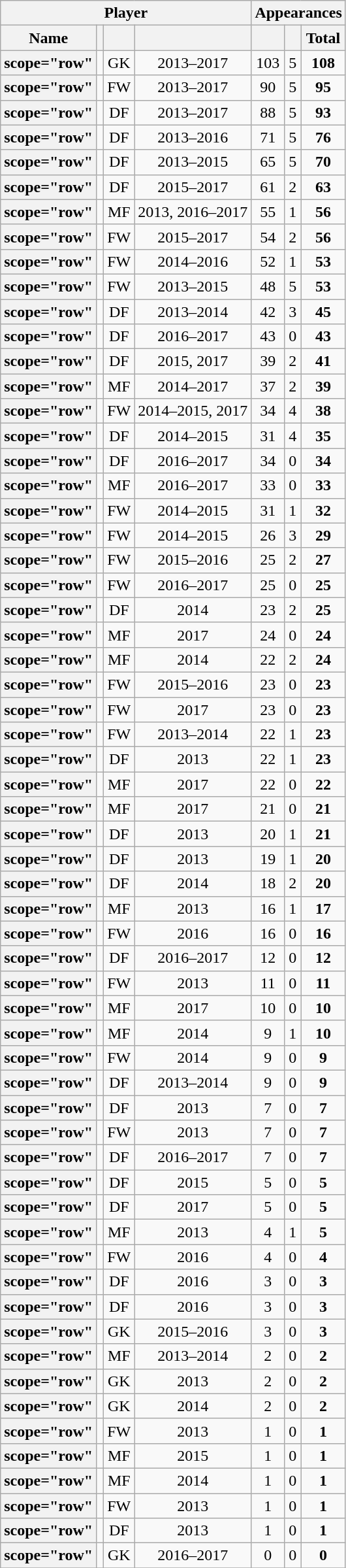<table class="wikitable plainrowheaders sortable" style="text-align:center;">
<tr>
<th colspan=4 scope="colgroup">Player</th>
<th colspan=4 scope="colgroup">Appearances</th>
</tr>
<tr>
<th scope="col">Name</th>
<th scope="col"></th>
<th scope="col"></th>
<th scope="col"></th>
<th scope="col"></th>
<th scope="col"></th>
<th scope="col">Total</th>
</tr>
<tr>
<th>scope="row" </th>
<td></td>
<td>GK</td>
<td>2013–2017</td>
<td>103</td>
<td>5</td>
<td><strong>108</strong></td>
</tr>
<tr>
<th>scope="row" </th>
<td></td>
<td>FW</td>
<td>2013–2017</td>
<td>90</td>
<td>5</td>
<td><strong>95</strong></td>
</tr>
<tr>
<th>scope="row" </th>
<td></td>
<td>DF</td>
<td>2013–2017</td>
<td>88</td>
<td>5</td>
<td><strong>93</strong></td>
</tr>
<tr>
<th>scope="row" </th>
<td></td>
<td>DF</td>
<td>2013–2016</td>
<td>71</td>
<td>5</td>
<td><strong>76</strong></td>
</tr>
<tr>
<th>scope="row" </th>
<td></td>
<td>DF</td>
<td>2013–2015</td>
<td>65</td>
<td>5</td>
<td><strong>70</strong></td>
</tr>
<tr>
<th>scope="row" </th>
<td></td>
<td>DF</td>
<td>2015–2017</td>
<td>61</td>
<td>2</td>
<td><strong>63</strong></td>
</tr>
<tr>
<th>scope="row" </th>
<td></td>
<td>MF</td>
<td>2013, 2016–2017</td>
<td>55</td>
<td>1</td>
<td><strong>56</strong></td>
</tr>
<tr>
<th>scope="row" </th>
<td></td>
<td>FW</td>
<td>2015–2017</td>
<td>54</td>
<td>2</td>
<td><strong>56</strong></td>
</tr>
<tr>
<th>scope="row" </th>
<td></td>
<td>FW</td>
<td>2014–2016</td>
<td>52</td>
<td>1</td>
<td><strong>53</strong></td>
</tr>
<tr>
<th>scope="row" </th>
<td></td>
<td>FW</td>
<td>2013–2015</td>
<td>48</td>
<td>5</td>
<td><strong>53</strong></td>
</tr>
<tr>
<th>scope="row" </th>
<td></td>
<td>DF</td>
<td>2013–2014</td>
<td>42</td>
<td>3</td>
<td><strong>45</strong></td>
</tr>
<tr>
<th>scope="row" </th>
<td></td>
<td>DF</td>
<td>2016–2017</td>
<td>43</td>
<td>0</td>
<td><strong>43</strong></td>
</tr>
<tr>
<th>scope="row" </th>
<td></td>
<td>DF</td>
<td>2015, 2017</td>
<td>39</td>
<td>2</td>
<td><strong>41</strong></td>
</tr>
<tr>
<th>scope="row" </th>
<td></td>
<td>MF</td>
<td>2014–2017</td>
<td>37</td>
<td>2</td>
<td><strong>39</strong></td>
</tr>
<tr>
<th>scope="row" </th>
<td></td>
<td>FW</td>
<td>2014–2015, 2017</td>
<td>34</td>
<td>4</td>
<td><strong>38</strong></td>
</tr>
<tr>
<th>scope="row" </th>
<td></td>
<td>DF</td>
<td>2014–2015</td>
<td>31</td>
<td>4</td>
<td><strong>35</strong></td>
</tr>
<tr>
<th>scope="row" </th>
<td></td>
<td>DF</td>
<td>2016–2017</td>
<td>34</td>
<td>0</td>
<td><strong>34</strong></td>
</tr>
<tr>
<th>scope="row" </th>
<td></td>
<td>MF</td>
<td>2016–2017</td>
<td>33</td>
<td>0</td>
<td><strong>33</strong></td>
</tr>
<tr>
<th>scope="row" </th>
<td></td>
<td>FW</td>
<td>2014–2015</td>
<td>31</td>
<td>1</td>
<td><strong>32</strong></td>
</tr>
<tr>
<th>scope="row" </th>
<td></td>
<td>FW</td>
<td>2014–2015</td>
<td>26</td>
<td>3</td>
<td><strong>29</strong></td>
</tr>
<tr>
<th>scope="row" </th>
<td></td>
<td>FW</td>
<td>2015–2016</td>
<td>25</td>
<td>2</td>
<td><strong>27</strong></td>
</tr>
<tr>
<th>scope="row" </th>
<td></td>
<td>FW</td>
<td>2016–2017</td>
<td>25</td>
<td>0</td>
<td><strong>25</strong></td>
</tr>
<tr>
<th>scope="row" </th>
<td></td>
<td>DF</td>
<td>2014</td>
<td>23</td>
<td>2</td>
<td><strong>25</strong></td>
</tr>
<tr>
<th>scope="row" </th>
<td></td>
<td>MF</td>
<td>2017</td>
<td>24</td>
<td>0</td>
<td><strong>24</strong></td>
</tr>
<tr>
<th>scope="row" </th>
<td></td>
<td>MF</td>
<td>2014</td>
<td>22</td>
<td>2</td>
<td><strong>24</strong></td>
</tr>
<tr>
<th>scope="row" </th>
<td></td>
<td>FW</td>
<td>2015–2016</td>
<td>23</td>
<td>0</td>
<td><strong>23</strong></td>
</tr>
<tr>
<th>scope="row" </th>
<td></td>
<td>FW</td>
<td>2017</td>
<td>23</td>
<td>0</td>
<td><strong>23</strong></td>
</tr>
<tr>
<th>scope="row" </th>
<td></td>
<td>FW</td>
<td>2013–2014</td>
<td>22</td>
<td>1</td>
<td><strong>23</strong></td>
</tr>
<tr>
<th>scope="row" </th>
<td></td>
<td>DF</td>
<td>2013</td>
<td>22</td>
<td>1</td>
<td><strong>23</strong></td>
</tr>
<tr>
<th>scope="row" </th>
<td></td>
<td>MF</td>
<td>2017</td>
<td>22</td>
<td>0</td>
<td><strong>22</strong></td>
</tr>
<tr>
<th>scope="row" </th>
<td></td>
<td>MF</td>
<td>2017</td>
<td>21</td>
<td>0</td>
<td><strong>21</strong></td>
</tr>
<tr>
<th>scope="row" </th>
<td></td>
<td>DF</td>
<td>2013</td>
<td>20</td>
<td>1</td>
<td><strong>21</strong></td>
</tr>
<tr>
<th>scope="row" </th>
<td></td>
<td>DF</td>
<td>2013</td>
<td>19</td>
<td>1</td>
<td><strong>20</strong></td>
</tr>
<tr>
<th>scope="row" </th>
<td></td>
<td>DF</td>
<td>2014</td>
<td>18</td>
<td>2</td>
<td><strong>20</strong></td>
</tr>
<tr>
<th>scope="row" </th>
<td></td>
<td>MF</td>
<td>2013</td>
<td>16</td>
<td>1</td>
<td><strong>17</strong></td>
</tr>
<tr>
<th>scope="row" </th>
<td></td>
<td>FW</td>
<td>2016</td>
<td>16</td>
<td>0</td>
<td><strong>16</strong></td>
</tr>
<tr>
<th>scope="row" </th>
<td></td>
<td>DF</td>
<td>2016–2017</td>
<td>12</td>
<td>0</td>
<td><strong>12</strong></td>
</tr>
<tr>
<th>scope="row" </th>
<td></td>
<td>FW</td>
<td>2013</td>
<td>11</td>
<td>0</td>
<td><strong>11</strong></td>
</tr>
<tr>
<th>scope="row" </th>
<td></td>
<td>MF</td>
<td>2017</td>
<td>10</td>
<td>0</td>
<td><strong>10</strong></td>
</tr>
<tr>
<th>scope="row" </th>
<td></td>
<td>MF</td>
<td>2014</td>
<td>9</td>
<td>1</td>
<td><strong>10</strong></td>
</tr>
<tr>
<th>scope="row" </th>
<td></td>
<td>FW</td>
<td>2014</td>
<td>9</td>
<td>0</td>
<td><strong>9</strong></td>
</tr>
<tr>
<th>scope="row" </th>
<td></td>
<td>DF</td>
<td>2013–2014</td>
<td>9</td>
<td>0</td>
<td><strong>9</strong></td>
</tr>
<tr>
<th>scope="row" </th>
<td></td>
<td>DF</td>
<td>2013</td>
<td>7</td>
<td>0</td>
<td><strong>7</strong></td>
</tr>
<tr>
<th>scope="row" </th>
<td></td>
<td>FW</td>
<td>2013</td>
<td>7</td>
<td>0</td>
<td><strong>7</strong></td>
</tr>
<tr>
<th>scope="row" </th>
<td></td>
<td>DF</td>
<td>2016–2017</td>
<td>7</td>
<td>0</td>
<td><strong>7</strong></td>
</tr>
<tr>
<th>scope="row" </th>
<td></td>
<td>DF</td>
<td>2015</td>
<td>5</td>
<td>0</td>
<td><strong>5</strong></td>
</tr>
<tr>
<th>scope="row" </th>
<td></td>
<td>DF</td>
<td>2017</td>
<td>5</td>
<td>0</td>
<td><strong>5</strong></td>
</tr>
<tr>
<th>scope="row" </th>
<td></td>
<td>MF</td>
<td>2013</td>
<td>4</td>
<td>1</td>
<td><strong>5</strong></td>
</tr>
<tr>
<th>scope="row" </th>
<td></td>
<td>FW</td>
<td>2016</td>
<td>4</td>
<td>0</td>
<td><strong>4</strong></td>
</tr>
<tr>
<th>scope="row" </th>
<td></td>
<td>DF</td>
<td>2016</td>
<td>3</td>
<td>0</td>
<td><strong>3</strong></td>
</tr>
<tr>
<th>scope="row" </th>
<td></td>
<td>DF</td>
<td>2016</td>
<td>3</td>
<td>0</td>
<td><strong>3</strong></td>
</tr>
<tr>
<th>scope="row" </th>
<td></td>
<td>GK</td>
<td>2015–2016</td>
<td>3</td>
<td>0</td>
<td><strong>3</strong></td>
</tr>
<tr>
<th>scope="row" </th>
<td></td>
<td>MF</td>
<td>2013–2014</td>
<td>2</td>
<td>0</td>
<td><strong>2</strong></td>
</tr>
<tr>
<th>scope="row" </th>
<td></td>
<td>GK</td>
<td>2013</td>
<td>2</td>
<td>0</td>
<td><strong>2</strong></td>
</tr>
<tr>
<th>scope="row" </th>
<td></td>
<td>GK</td>
<td>2014</td>
<td>2</td>
<td>0</td>
<td><strong>2</strong></td>
</tr>
<tr>
<th>scope="row" </th>
<td></td>
<td>FW</td>
<td>2013</td>
<td>1</td>
<td>0</td>
<td><strong>1</strong></td>
</tr>
<tr>
<th>scope="row" </th>
<td></td>
<td>MF</td>
<td>2015</td>
<td>1</td>
<td>0</td>
<td><strong>1</strong></td>
</tr>
<tr>
<th>scope="row" </th>
<td></td>
<td>MF</td>
<td>2014</td>
<td>1</td>
<td>0</td>
<td><strong>1</strong></td>
</tr>
<tr>
<th>scope="row" </th>
<td></td>
<td>FW</td>
<td>2013</td>
<td>1</td>
<td>0</td>
<td><strong>1</strong></td>
</tr>
<tr>
<th>scope="row" </th>
<td></td>
<td>DF</td>
<td>2013</td>
<td>1</td>
<td>0</td>
<td><strong>1</strong></td>
</tr>
<tr>
<th>scope="row" </th>
<td></td>
<td>GK</td>
<td>2016–2017</td>
<td>0</td>
<td>0</td>
<td><strong>0</strong></td>
</tr>
<tr>
</tr>
</table>
